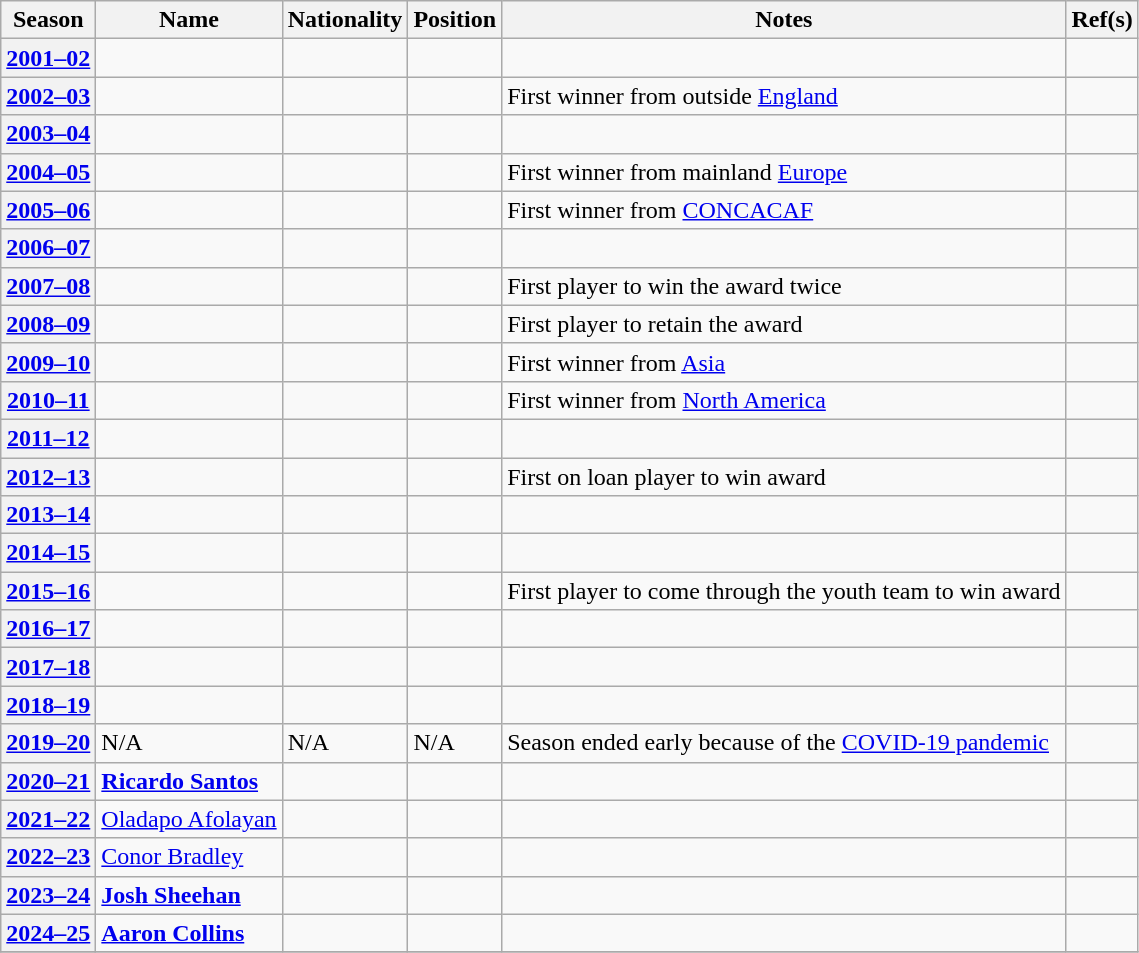<table class="wikitable plainrowheaders sortable">
<tr>
<th scope="col">Season</th>
<th scope="col">Name</th>
<th scope="col">Nationality</th>
<th scope="col">Position</th>
<th scope="col">Notes</th>
<th scope="col" class="unsortable">Ref(s)</th>
</tr>
<tr>
<th scope="row" style="text-align:center"><a href='#'>2001–02</a></th>
<td></td>
<td></td>
<td></td>
<td></td>
<td></td>
</tr>
<tr>
<th scope="row" style="text-align:center"><a href='#'>2002–03</a></th>
<td></td>
<td></td>
<td></td>
<td>First winner from outside <a href='#'>England</a></td>
<td></td>
</tr>
<tr>
<th scope="row" style="text-align:center"><a href='#'>2003–04</a></th>
<td></td>
<td></td>
<td></td>
<td></td>
<td></td>
</tr>
<tr>
<th scope="row" style="text-align:center"><a href='#'>2004–05</a></th>
<td></td>
<td></td>
<td></td>
<td>First winner from mainland <a href='#'>Europe</a></td>
<td></td>
</tr>
<tr>
<th scope="row" style="text-align:center"><a href='#'>2005–06</a></th>
<td></td>
<td></td>
<td></td>
<td>First winner from <a href='#'>CONCACAF</a></td>
<td></td>
</tr>
<tr>
<th scope="row" style="text-align:center"><a href='#'>2006–07</a></th>
<td></td>
<td></td>
<td></td>
<td></td>
<td></td>
</tr>
<tr>
<th scope="row" style="text-align:center"><a href='#'>2007–08</a></th>
<td></td>
<td></td>
<td></td>
<td>First player to win the award twice</td>
<td></td>
</tr>
<tr>
<th scope="row" style="text-align:center"><a href='#'>2008–09</a></th>
<td></td>
<td></td>
<td></td>
<td>First player to retain the award</td>
<td></td>
</tr>
<tr>
<th scope="row" style="text-align:center"><a href='#'>2009–10</a></th>
<td></td>
<td></td>
<td></td>
<td>First winner from <a href='#'>Asia</a></td>
<td></td>
</tr>
<tr>
<th scope="row" style="text-align:center"><a href='#'>2010–11</a></th>
<td></td>
<td></td>
<td></td>
<td>First winner from <a href='#'>North America</a></td>
<td></td>
</tr>
<tr>
<th scope="row" style="text-align:center"><a href='#'>2011–12</a></th>
<td></td>
<td></td>
<td></td>
<td></td>
<td></td>
</tr>
<tr>
<th scope="row" style="text-align:center"><a href='#'>2012–13</a></th>
<td></td>
<td></td>
<td></td>
<td>First on loan player to win award</td>
<td></td>
</tr>
<tr>
<th scope="row" style="text-align:center"><a href='#'>2013–14</a></th>
<td></td>
<td></td>
<td></td>
<td></td>
<td></td>
</tr>
<tr>
<th scope="row" style="text-align:center"><a href='#'>2014–15</a></th>
<td></td>
<td></td>
<td></td>
<td></td>
<td></td>
</tr>
<tr>
<th scope="row" style="text-align:center"><a href='#'>2015–16</a></th>
<td></td>
<td></td>
<td></td>
<td>First player to come through the youth team to win award</td>
<td></td>
</tr>
<tr>
<th scope="row" style="text-align:center"><a href='#'>2016–17</a></th>
<td></td>
<td></td>
<td></td>
<td></td>
<td></td>
</tr>
<tr>
<th scope="row" style="text-align:center"><a href='#'>2017–18</a></th>
<td></td>
<td></td>
<td></td>
<td></td>
<td></td>
</tr>
<tr>
<th scope="row" style="text-align:center"><a href='#'>2018–19</a></th>
<td></td>
<td></td>
<td></td>
<td></td>
<td></td>
</tr>
<tr>
<th scope="row" style="text-align:center"><a href='#'>2019–20</a></th>
<td>N/A</td>
<td>N/A</td>
<td>N/A</td>
<td>Season ended early because of the <a href='#'>COVID-19 pandemic</a></td>
<td></td>
</tr>
<tr>
<th scope="row" style="text-align:center"><a href='#'>2020–21</a></th>
<td><strong><a href='#'>Ricardo Santos</a></strong></td>
<td></td>
<td></td>
<td></td>
<td></td>
</tr>
<tr>
<th scope="row" style="text-align:center"><a href='#'>2021–22</a></th>
<td><a href='#'>Oladapo Afolayan</a></td>
<td></td>
<td></td>
<td></td>
<td></td>
</tr>
<tr>
<th scope="row" style="text-align:center"><a href='#'>2022–23</a></th>
<td><a href='#'>Conor Bradley</a></td>
<td></td>
<td></td>
<td></td>
<td></td>
</tr>
<tr>
<th scope="row" style="text-align:center"><a href='#'>2023–24</a></th>
<td><strong><a href='#'>Josh Sheehan</a></strong></td>
<td></td>
<td></td>
<td></td>
<td></td>
</tr>
<tr>
<th scope="row" style="text-align:center"><a href='#'>2024–25</a></th>
<td><strong><a href='#'>Aaron Collins</a></strong></td>
<td></td>
<td></td>
<td></td>
<td></td>
</tr>
<tr>
</tr>
</table>
